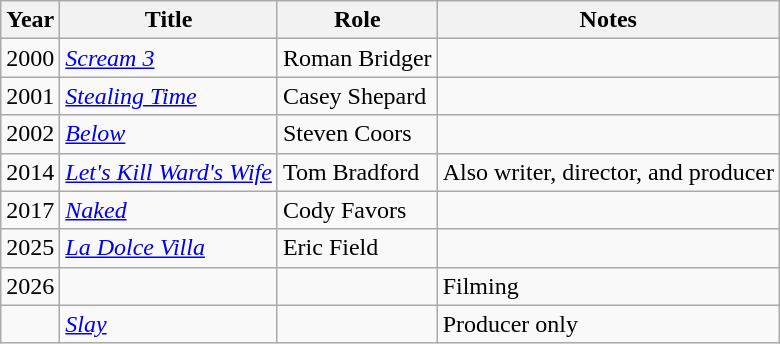<table class="wikitable sortable">
<tr>
<th>Year</th>
<th>Title</th>
<th>Role</th>
<th class="unsortable">Notes</th>
</tr>
<tr>
<td>2000</td>
<td><em><a href='#'>Scream 3</a></em></td>
<td>Roman Bridger</td>
<td></td>
</tr>
<tr>
<td>2001</td>
<td><em><a href='#'>Stealing Time</a></em></td>
<td>Casey Shepard</td>
<td></td>
</tr>
<tr>
<td>2002</td>
<td><em><a href='#'>Below</a></em></td>
<td>Steven Coors</td>
<td></td>
</tr>
<tr>
<td>2014</td>
<td><em><a href='#'>Let's Kill Ward's Wife</a></em></td>
<td>Tom Bradford</td>
<td>Also writer, director, and producer</td>
</tr>
<tr>
<td>2017</td>
<td><em><a href='#'>Naked</a></em></td>
<td>Cody Favors</td>
<td></td>
</tr>
<tr>
<td>2025</td>
<td><em><a href='#'>La Dolce Villa</a></em></td>
<td>Eric Field</td>
<td></td>
</tr>
<tr>
<td>2026</td>
<td></td>
<td></td>
<td>Filming</td>
</tr>
<tr>
<td></td>
<td><em><a href='#'>Slay</a></em></td>
<td></td>
<td>Producer only</td>
</tr>
</table>
